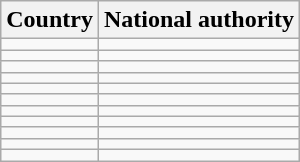<table class="wikitable">
<tr>
<th>Country</th>
<th>National authority</th>
</tr>
<tr>
<td></td>
<td></td>
</tr>
<tr>
<td></td>
<td></td>
</tr>
<tr>
<td></td>
<td></td>
</tr>
<tr>
<td></td>
<td></td>
</tr>
<tr>
<td></td>
<td></td>
</tr>
<tr>
<td></td>
<td></td>
</tr>
<tr>
<td></td>
<td></td>
</tr>
<tr>
<td></td>
<td></td>
</tr>
<tr>
<td></td>
<td></td>
</tr>
<tr>
<td></td>
<td></td>
</tr>
<tr>
<td></td>
<td></td>
</tr>
</table>
